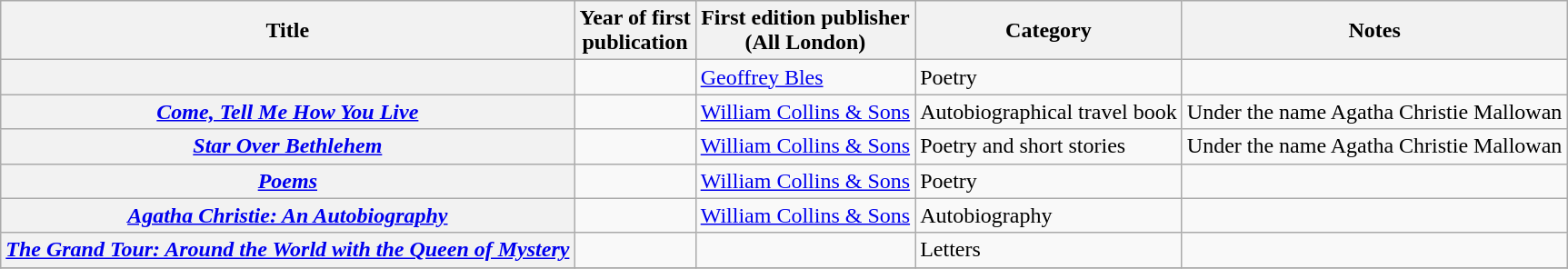<table class="wikitable plainrowheaders sortable" style="margin-right: 0;">
<tr>
<th scope="col">Title</th>
<th scope="col">Year of first<br>publication</th>
<th scope="col">First edition publisher<br>(All London)</th>
<th scope="col">Category</th>
<th scope="col" class="unsortable">Notes</th>
</tr>
<tr>
<th scope="row"></th>
<td></td>
<td><a href='#'>Geoffrey Bles</a></td>
<td>Poetry</td>
<td></td>
</tr>
<tr>
<th scope="row"><em><a href='#'>Come, Tell Me How You Live</a></em></th>
<td></td>
<td><a href='#'>William Collins & Sons</a></td>
<td>Autobiographical travel book</td>
<td>Under the name Agatha Christie Mallowan</td>
</tr>
<tr>
<th scope="row"><em><a href='#'>Star Over Bethlehem</a></em></th>
<td></td>
<td><a href='#'>William Collins & Sons</a></td>
<td>Poetry and short stories</td>
<td>Under the name Agatha Christie Mallowan</td>
</tr>
<tr>
<th scope="row"><em><a href='#'>Poems</a></em></th>
<td></td>
<td><a href='#'>William Collins & Sons</a></td>
<td>Poetry</td>
<td></td>
</tr>
<tr>
<th scope="row"><em><a href='#'>Agatha Christie: An Autobiography</a></em></th>
<td></td>
<td><a href='#'>William Collins & Sons</a></td>
<td>Autobiography</td>
<td></td>
</tr>
<tr>
<th scope="row"><em><a href='#'>The Grand Tour: Around the World with the Queen of Mystery</a></em></th>
<td></td>
<td></td>
<td>Letters</td>
<td></td>
</tr>
<tr>
</tr>
</table>
